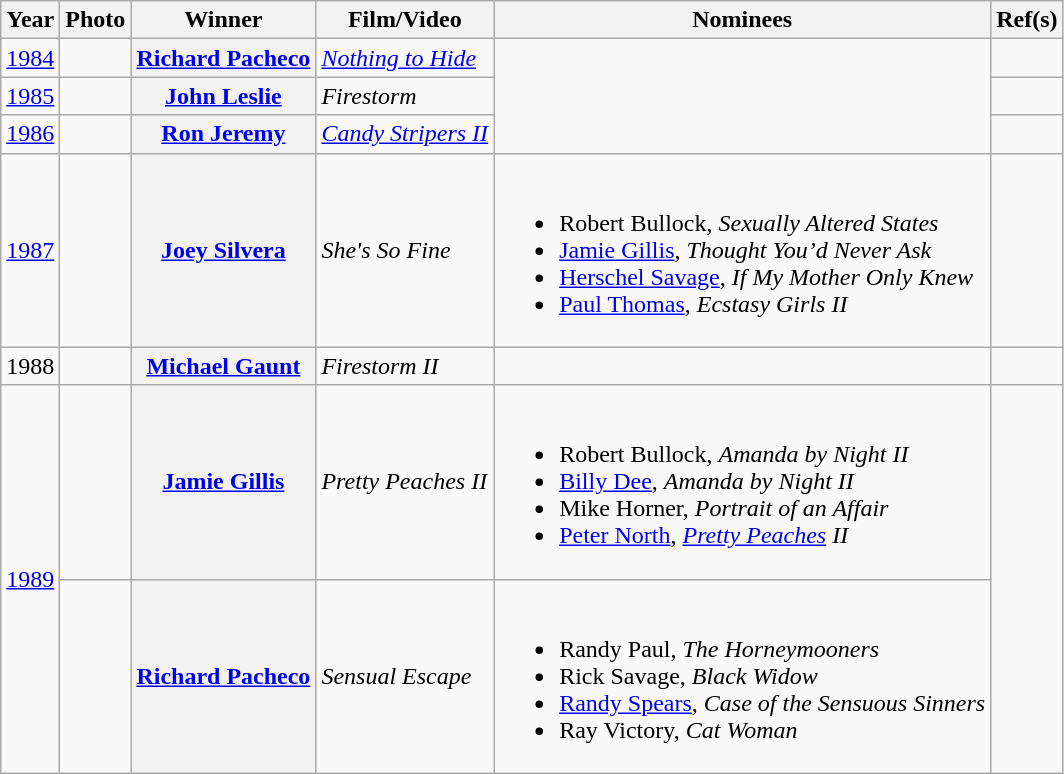<table class="wikitable sortable">
<tr>
<th>Year</th>
<th>Photo</th>
<th>Winner</th>
<th>Film/Video</th>
<th>Nominees</th>
<th>Ref(s)</th>
</tr>
<tr>
<td><a href='#'>1984</a></td>
<td></td>
<th><a href='#'>Richard Pacheco</a></th>
<td><em><a href='#'>Nothing to Hide</a></em> </td>
<td rowspan="3"></td>
<td></td>
</tr>
<tr>
<td><a href='#'>1985</a></td>
<td></td>
<th><a href='#'>John Leslie</a></th>
<td><em>Firestorm</em> </td>
<td></td>
</tr>
<tr>
<td><a href='#'>1986</a></td>
<td></td>
<th><a href='#'>Ron Jeremy</a></th>
<td><em><a href='#'>Candy Stripers II</a></em> </td>
<td></td>
</tr>
<tr>
<td><a href='#'>1987</a></td>
<td></td>
<th><a href='#'>Joey Silvera</a></th>
<td><em>She's So Fine</em> </td>
<td valign="top"><br><ul><li>Robert Bullock, <em>Sexually Altered States</em></li><li><a href='#'>Jamie Gillis</a>, <em>Thought You’d Never Ask</em></li><li><a href='#'>Herschel Savage</a>, <em>If My Mother Only Knew</em></li><li><a href='#'>Paul Thomas</a>, <em>Ecstasy Girls II</em></li></ul></td>
<td></td>
</tr>
<tr>
<td>1988</td>
<td></td>
<th><a href='#'>Michael Gaunt</a></th>
<td><em>Firestorm II</em> </td>
<td></td>
<td></td>
</tr>
<tr>
<td rowspan="2"><a href='#'>1989</a></td>
<td></td>
<th><a href='#'>Jamie Gillis</a></th>
<td><em>Pretty Peaches II</em> </td>
<td valign="top"><br><ul><li>Robert Bullock, <em>Amanda by Night II</em></li><li><a href='#'>Billy Dee</a>, <em>Amanda by Night II</em></li><li>Mike Horner, <em>Portrait of an Affair</em></li><li><a href='#'>Peter North</a>, <em><a href='#'>Pretty Peaches</a> II</em></li></ul></td>
<td rowspan="2"></td>
</tr>
<tr>
<td></td>
<th><a href='#'>Richard Pacheco</a></th>
<td><em>Sensual Escape</em> </td>
<td valign="top"><br><ul><li>Randy Paul, <em>The Horneymooners</em></li><li>Rick Savage, <em>Black Widow</em></li><li><a href='#'>Randy Spears</a>, <em>Case of the Sensuous Sinners</em></li><li>Ray Victory, <em>Cat Woman</em></li></ul></td>
</tr>
</table>
